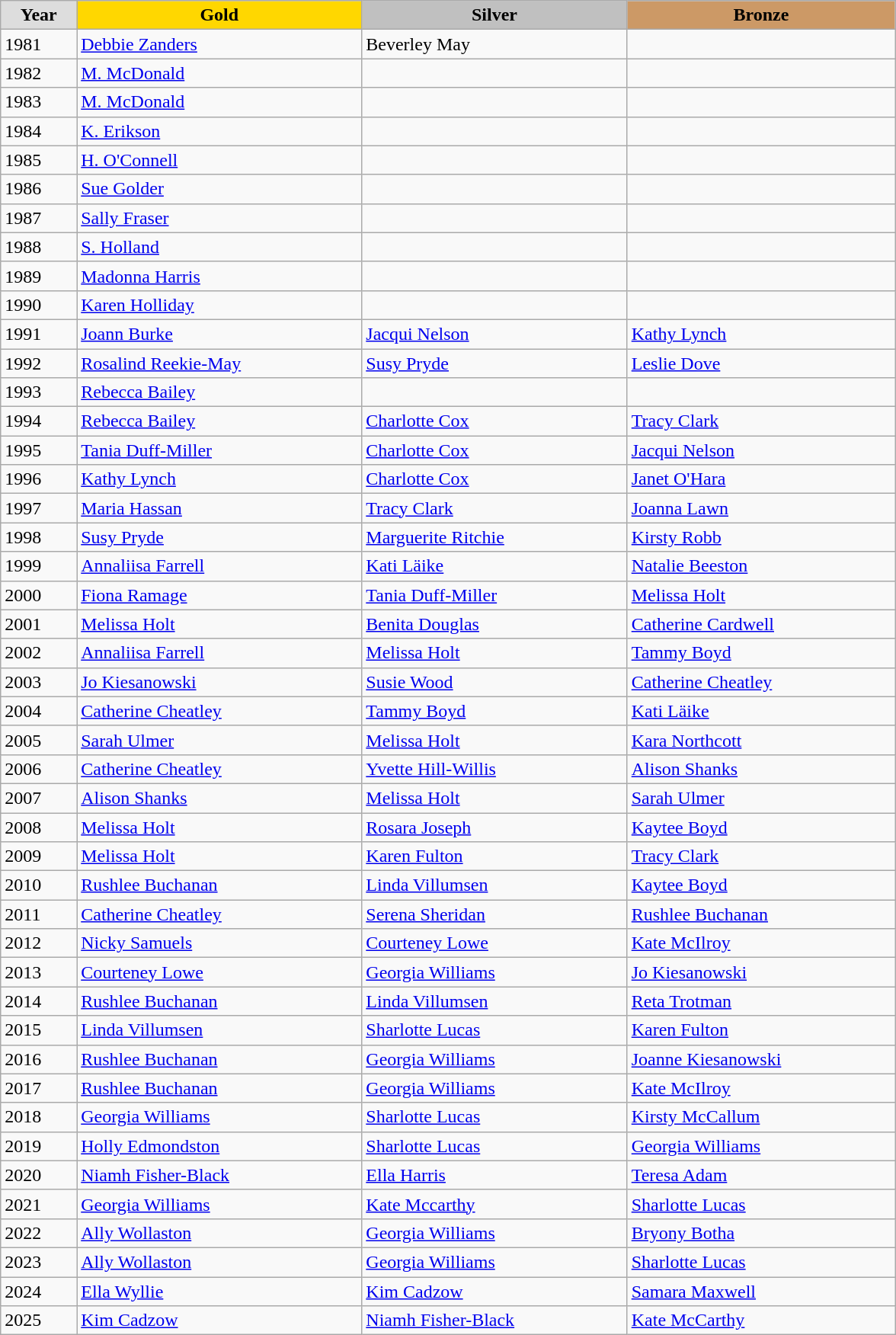<table class="wikitable" style="width: 62%; text-align:left;">
<tr>
<td style="background:#DDDDDD; font-weight:bold; text-align:center;">Year</td>
<td style="background:gold; font-weight:bold; text-align:center;">Gold</td>
<td style="background:silver; font-weight:bold; text-align:center;">Silver</td>
<td style="background:#cc9966; font-weight:bold; text-align:center;">Bronze</td>
</tr>
<tr>
<td>1981</td>
<td><a href='#'>Debbie Zanders</a></td>
<td>Beverley May</td>
<td></td>
</tr>
<tr>
<td>1982</td>
<td><a href='#'>M. McDonald</a></td>
<td></td>
<td></td>
</tr>
<tr>
<td>1983</td>
<td><a href='#'>M. McDonald</a></td>
<td></td>
<td></td>
</tr>
<tr>
<td>1984</td>
<td><a href='#'>K. Erikson</a></td>
<td></td>
<td></td>
</tr>
<tr>
<td>1985</td>
<td><a href='#'>H. O'Connell</a></td>
<td></td>
<td></td>
</tr>
<tr>
<td>1986</td>
<td><a href='#'>Sue Golder</a></td>
<td></td>
<td></td>
</tr>
<tr>
<td>1987</td>
<td><a href='#'>Sally Fraser</a></td>
<td></td>
<td></td>
</tr>
<tr>
<td>1988</td>
<td><a href='#'>S. Holland</a></td>
<td></td>
<td></td>
</tr>
<tr>
<td>1989</td>
<td><a href='#'>Madonna Harris</a></td>
<td></td>
<td></td>
</tr>
<tr>
<td>1990</td>
<td><a href='#'>Karen Holliday</a></td>
<td></td>
<td></td>
</tr>
<tr>
<td>1991</td>
<td><a href='#'>Joann Burke</a></td>
<td><a href='#'>Jacqui Nelson</a></td>
<td><a href='#'>Kathy Lynch</a></td>
</tr>
<tr>
<td>1992</td>
<td><a href='#'>Rosalind Reekie-May</a></td>
<td><a href='#'>Susy Pryde</a></td>
<td><a href='#'>Leslie Dove</a></td>
</tr>
<tr>
<td>1993</td>
<td><a href='#'>Rebecca Bailey</a></td>
<td></td>
<td></td>
</tr>
<tr>
<td>1994</td>
<td><a href='#'>Rebecca Bailey</a></td>
<td><a href='#'>Charlotte Cox</a></td>
<td><a href='#'>Tracy Clark</a></td>
</tr>
<tr>
<td>1995</td>
<td><a href='#'>Tania Duff-Miller</a></td>
<td><a href='#'>Charlotte Cox</a></td>
<td><a href='#'>Jacqui Nelson</a></td>
</tr>
<tr>
<td>1996</td>
<td><a href='#'>Kathy Lynch</a></td>
<td><a href='#'>Charlotte Cox</a></td>
<td><a href='#'>Janet O'Hara</a></td>
</tr>
<tr>
<td>1997</td>
<td><a href='#'>Maria Hassan</a></td>
<td><a href='#'>Tracy Clark</a></td>
<td><a href='#'>Joanna Lawn</a></td>
</tr>
<tr>
<td>1998</td>
<td><a href='#'>Susy Pryde</a></td>
<td><a href='#'>Marguerite Ritchie</a></td>
<td><a href='#'>Kirsty Robb</a></td>
</tr>
<tr>
<td>1999</td>
<td><a href='#'>Annaliisa Farrell</a></td>
<td><a href='#'>Kati Läike</a></td>
<td><a href='#'>Natalie Beeston</a></td>
</tr>
<tr>
<td>2000</td>
<td><a href='#'>Fiona Ramage</a></td>
<td><a href='#'>Tania Duff-Miller</a></td>
<td><a href='#'>Melissa Holt</a></td>
</tr>
<tr>
<td>2001</td>
<td><a href='#'>Melissa Holt</a></td>
<td><a href='#'>Benita Douglas</a></td>
<td><a href='#'>Catherine Cardwell</a></td>
</tr>
<tr>
<td>2002</td>
<td><a href='#'>Annaliisa Farrell</a></td>
<td><a href='#'>Melissa Holt</a></td>
<td><a href='#'>Tammy Boyd</a></td>
</tr>
<tr>
<td>2003</td>
<td><a href='#'>Jo Kiesanowski</a></td>
<td><a href='#'>Susie Wood</a></td>
<td><a href='#'>Catherine Cheatley</a></td>
</tr>
<tr>
<td>2004</td>
<td><a href='#'>Catherine Cheatley</a></td>
<td><a href='#'>Tammy Boyd</a></td>
<td><a href='#'>Kati Läike</a></td>
</tr>
<tr>
<td>2005</td>
<td><a href='#'>Sarah Ulmer</a></td>
<td><a href='#'>Melissa Holt</a></td>
<td><a href='#'>Kara Northcott</a></td>
</tr>
<tr>
<td>2006</td>
<td><a href='#'>Catherine Cheatley</a></td>
<td><a href='#'>Yvette Hill-Willis</a></td>
<td><a href='#'>Alison Shanks</a></td>
</tr>
<tr>
<td>2007</td>
<td><a href='#'>Alison Shanks</a></td>
<td><a href='#'>Melissa Holt</a></td>
<td><a href='#'>Sarah Ulmer</a></td>
</tr>
<tr>
<td>2008</td>
<td><a href='#'>Melissa Holt</a></td>
<td><a href='#'>Rosara Joseph</a></td>
<td><a href='#'>Kaytee Boyd</a></td>
</tr>
<tr>
<td>2009</td>
<td><a href='#'>Melissa Holt</a></td>
<td><a href='#'>Karen Fulton</a></td>
<td><a href='#'>Tracy Clark</a></td>
</tr>
<tr>
<td>2010</td>
<td><a href='#'>Rushlee Buchanan</a></td>
<td><a href='#'>Linda Villumsen</a></td>
<td><a href='#'>Kaytee Boyd</a></td>
</tr>
<tr>
<td>2011</td>
<td><a href='#'>Catherine Cheatley</a></td>
<td><a href='#'>Serena Sheridan</a></td>
<td><a href='#'>Rushlee Buchanan</a></td>
</tr>
<tr>
<td>2012</td>
<td><a href='#'>Nicky Samuels</a></td>
<td><a href='#'>Courteney Lowe</a></td>
<td><a href='#'>Kate McIlroy</a></td>
</tr>
<tr>
<td>2013</td>
<td><a href='#'>Courteney Lowe</a></td>
<td><a href='#'>Georgia Williams</a></td>
<td><a href='#'>Jo Kiesanowski</a></td>
</tr>
<tr>
<td>2014</td>
<td><a href='#'>Rushlee Buchanan</a></td>
<td><a href='#'>Linda Villumsen</a></td>
<td><a href='#'>Reta Trotman</a></td>
</tr>
<tr>
<td>2015</td>
<td><a href='#'>Linda Villumsen</a></td>
<td><a href='#'>Sharlotte Lucas</a></td>
<td><a href='#'>Karen Fulton</a></td>
</tr>
<tr>
<td>2016</td>
<td><a href='#'>Rushlee Buchanan</a></td>
<td><a href='#'>Georgia Williams</a></td>
<td><a href='#'>Joanne Kiesanowski</a></td>
</tr>
<tr>
<td>2017</td>
<td><a href='#'>Rushlee Buchanan</a></td>
<td><a href='#'>Georgia Williams</a></td>
<td><a href='#'>Kate McIlroy</a></td>
</tr>
<tr>
<td>2018</td>
<td><a href='#'>Georgia Williams</a></td>
<td><a href='#'>Sharlotte Lucas</a></td>
<td><a href='#'>Kirsty McCallum</a></td>
</tr>
<tr>
<td>2019</td>
<td><a href='#'>Holly Edmondston</a> </td>
<td><a href='#'>Sharlotte Lucas</a></td>
<td><a href='#'>Georgia Williams</a></td>
</tr>
<tr>
<td>2020</td>
<td><a href='#'>Niamh Fisher-Black</a> </td>
<td><a href='#'>Ella Harris</a></td>
<td><a href='#'>Teresa Adam</a></td>
</tr>
<tr>
<td>2021</td>
<td><a href='#'>Georgia Williams</a></td>
<td><a href='#'>Kate Mccarthy</a></td>
<td><a href='#'>Sharlotte Lucas</a></td>
</tr>
<tr>
<td>2022</td>
<td><a href='#'>Ally Wollaston</a></td>
<td><a href='#'>Georgia Williams</a></td>
<td><a href='#'>Bryony Botha</a></td>
</tr>
<tr>
<td>2023</td>
<td><a href='#'>Ally Wollaston</a></td>
<td><a href='#'>Georgia Williams</a></td>
<td><a href='#'>Sharlotte Lucas</a></td>
</tr>
<tr>
<td>2024</td>
<td><a href='#'>Ella Wyllie</a></td>
<td><a href='#'>Kim Cadzow</a></td>
<td><a href='#'>Samara Maxwell</a></td>
</tr>
<tr>
<td>2025</td>
<td><a href='#'>Kim Cadzow</a></td>
<td><a href='#'>Niamh Fisher-Black</a></td>
<td><a href='#'>Kate McCarthy</a></td>
</tr>
</table>
